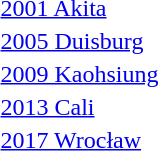<table>
<tr>
<td><a href='#'>2001 Akita</a></td>
<td></td>
<td></td>
<td></td>
</tr>
<tr>
<td><a href='#'>2005 Duisburg</a></td>
<td></td>
<td></td>
<td></td>
</tr>
<tr>
<td><a href='#'>2009 Kaohsiung</a></td>
<td></td>
<td></td>
<td></td>
</tr>
<tr>
<td><a href='#'>2013 Cali</a></td>
<td></td>
<td></td>
<td></td>
</tr>
<tr>
<td><a href='#'>2017 Wrocław</a></td>
<td></td>
<td></td>
<td></td>
</tr>
</table>
